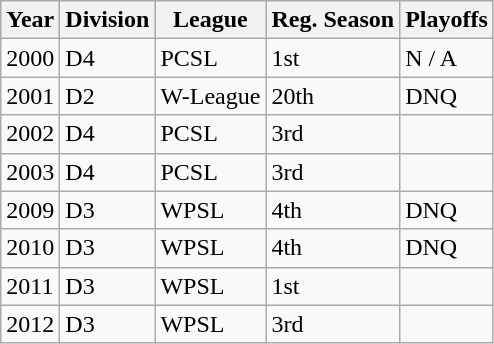<table class="wikitable">
<tr>
<th>Year</th>
<th>Division</th>
<th>League</th>
<th>Reg. Season</th>
<th>Playoffs</th>
</tr>
<tr>
<td>2000</td>
<td>D4</td>
<td>PCSL</td>
<td>1st</td>
<td>N / A</td>
</tr>
<tr>
<td>2001</td>
<td>D2</td>
<td>W-League</td>
<td>20th</td>
<td>DNQ</td>
</tr>
<tr>
<td>2002</td>
<td>D4</td>
<td>PCSL</td>
<td>3rd</td>
<td></td>
</tr>
<tr>
<td>2003</td>
<td>D4</td>
<td>PCSL</td>
<td>3rd</td>
<td></td>
</tr>
<tr>
<td>2009</td>
<td>D3</td>
<td>WPSL</td>
<td>4th</td>
<td>DNQ</td>
</tr>
<tr>
<td>2010</td>
<td>D3</td>
<td>WPSL</td>
<td>4th</td>
<td>DNQ</td>
</tr>
<tr>
<td>2011</td>
<td>D3</td>
<td>WPSL</td>
<td>1st</td>
<td></td>
</tr>
<tr>
<td>2012</td>
<td>D3</td>
<td>WPSL</td>
<td>3rd</td>
<td></td>
</tr>
</table>
